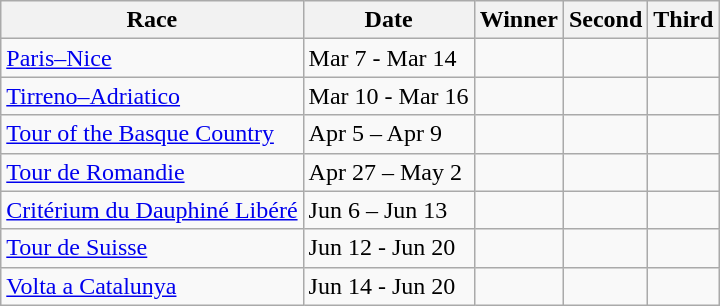<table class="wikitable">
<tr>
<th>Race</th>
<th>Date</th>
<th>Winner</th>
<th>Second</th>
<th>Third</th>
</tr>
<tr>
<td> <a href='#'>Paris–Nice</a></td>
<td>Mar 7 - Mar 14</td>
<td><strong></strong></td>
<td></td>
<td></td>
</tr>
<tr>
<td> <a href='#'>Tirreno–Adriatico</a></td>
<td>Mar 10 - Mar 16</td>
<td><strong></strong></td>
<td></td>
<td></td>
</tr>
<tr>
<td> <a href='#'>Tour of the Basque Country</a></td>
<td>Apr 5 – Apr 9</td>
<td><strong></strong></td>
<td></td>
<td></td>
</tr>
<tr>
<td> <a href='#'>Tour de Romandie</a></td>
<td>Apr 27 – May 2</td>
<td><strong></strong></td>
<td></td>
<td></td>
</tr>
<tr>
<td> <a href='#'>Critérium du Dauphiné Libéré</a></td>
<td>Jun 6 – Jun 13</td>
<td><strong></strong></td>
<td></td>
<td></td>
</tr>
<tr>
<td> <a href='#'>Tour de Suisse</a></td>
<td>Jun 12 - Jun 20</td>
<td><strong></strong></td>
<td></td>
<td></td>
</tr>
<tr>
<td> <a href='#'>Volta a Catalunya</a></td>
<td>Jun 14 - Jun 20</td>
<td><strong></strong></td>
<td></td>
<td></td>
</tr>
</table>
